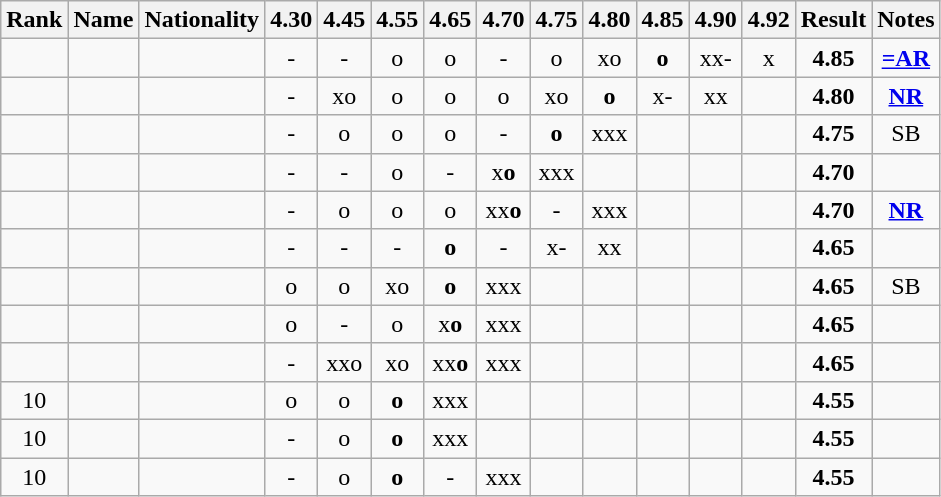<table class="wikitable sortable" style="text-align:center">
<tr>
<th>Rank</th>
<th>Name</th>
<th>Nationality</th>
<th>4.30</th>
<th>4.45</th>
<th>4.55</th>
<th>4.65</th>
<th>4.70</th>
<th>4.75</th>
<th>4.80</th>
<th>4.85</th>
<th>4.90</th>
<th>4.92</th>
<th>Result</th>
<th>Notes</th>
</tr>
<tr>
<td></td>
<td align=left></td>
<td align=left></td>
<td>-</td>
<td>-</td>
<td>o</td>
<td>o</td>
<td>-</td>
<td>o</td>
<td>xo</td>
<td><strong>o</strong></td>
<td>xx-</td>
<td>x</td>
<td><strong>4.85</strong></td>
<td><strong><a href='#'>=AR</a></strong></td>
</tr>
<tr>
<td></td>
<td align=left></td>
<td align=left></td>
<td>-</td>
<td>xo</td>
<td>o</td>
<td>o</td>
<td>o</td>
<td>xo</td>
<td><strong>o</strong></td>
<td>x-</td>
<td>xx</td>
<td></td>
<td><strong>4.80</strong></td>
<td><strong><a href='#'>NR</a></strong></td>
</tr>
<tr>
<td></td>
<td align=left></td>
<td align=left></td>
<td>-</td>
<td>o</td>
<td>o</td>
<td>o</td>
<td>-</td>
<td><strong>o</strong></td>
<td>xxx</td>
<td></td>
<td></td>
<td></td>
<td><strong>4.75</strong></td>
<td>SB</td>
</tr>
<tr>
<td></td>
<td align=left></td>
<td align=left></td>
<td>-</td>
<td>-</td>
<td>o</td>
<td>-</td>
<td>x<strong>o</strong></td>
<td>xxx</td>
<td></td>
<td></td>
<td></td>
<td></td>
<td><strong>4.70</strong></td>
<td></td>
</tr>
<tr>
<td></td>
<td align=left></td>
<td align=left></td>
<td>-</td>
<td>o</td>
<td>o</td>
<td>o</td>
<td>xx<strong>o</strong></td>
<td>-</td>
<td>xxx</td>
<td></td>
<td></td>
<td></td>
<td><strong>4.70</strong></td>
<td><strong><a href='#'>NR</a></strong></td>
</tr>
<tr>
<td></td>
<td align=left></td>
<td align=left></td>
<td>-</td>
<td>-</td>
<td>-</td>
<td><strong>o</strong></td>
<td>-</td>
<td>x-</td>
<td>xx</td>
<td></td>
<td></td>
<td></td>
<td><strong>4.65</strong></td>
<td></td>
</tr>
<tr>
<td></td>
<td align=left></td>
<td align=left></td>
<td>o</td>
<td>o</td>
<td>xo</td>
<td><strong>o</strong></td>
<td>xxx</td>
<td></td>
<td></td>
<td></td>
<td></td>
<td></td>
<td><strong>4.65</strong></td>
<td>SB</td>
</tr>
<tr>
<td></td>
<td align=left></td>
<td align=left></td>
<td>o</td>
<td>-</td>
<td>o</td>
<td>x<strong>o</strong></td>
<td>xxx</td>
<td></td>
<td></td>
<td></td>
<td></td>
<td></td>
<td><strong>4.65</strong></td>
<td></td>
</tr>
<tr>
<td></td>
<td align=left></td>
<td align=left></td>
<td>-</td>
<td>xxo</td>
<td>xo</td>
<td>xx<strong>o</strong></td>
<td>xxx</td>
<td></td>
<td></td>
<td></td>
<td></td>
<td></td>
<td><strong>4.65</strong></td>
<td></td>
</tr>
<tr>
<td>10</td>
<td align=left></td>
<td align=left></td>
<td>o</td>
<td>o</td>
<td><strong>o</strong></td>
<td>xxx</td>
<td></td>
<td></td>
<td></td>
<td></td>
<td></td>
<td></td>
<td><strong>4.55</strong></td>
<td></td>
</tr>
<tr>
<td>10</td>
<td align=left></td>
<td align=left></td>
<td>-</td>
<td>o</td>
<td><strong>o</strong></td>
<td>xxx</td>
<td></td>
<td></td>
<td></td>
<td></td>
<td></td>
<td></td>
<td><strong>4.55</strong></td>
<td></td>
</tr>
<tr>
<td>10</td>
<td align=left></td>
<td align=left></td>
<td>-</td>
<td>o</td>
<td><strong>o</strong></td>
<td>-</td>
<td>xxx</td>
<td></td>
<td></td>
<td></td>
<td></td>
<td></td>
<td><strong>4.55</strong></td>
<td></td>
</tr>
</table>
